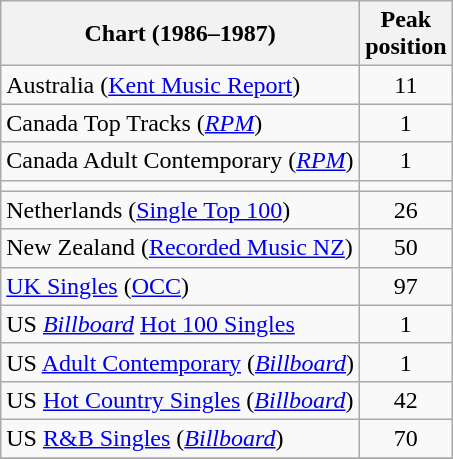<table class="wikitable sortable">
<tr>
<th>Chart (1986–1987)</th>
<th>Peak<br>position</th>
</tr>
<tr>
<td>Australia (<a href='#'>Kent Music Report</a>)</td>
<td align="center">11</td>
</tr>
<tr>
<td>Canada Top Tracks (<em><a href='#'>RPM</a></em>)</td>
<td align="center">1</td>
</tr>
<tr>
<td>Canada Adult Contemporary (<em><a href='#'>RPM</a></em>)</td>
<td align="center">1</td>
</tr>
<tr>
<td></td>
</tr>
<tr>
<td>Netherlands (<a href='#'>Single Top 100</a>)</td>
<td align="center">26</td>
</tr>
<tr>
<td>New Zealand (<a href='#'>Recorded Music NZ</a>)</td>
<td align="center">50</td>
</tr>
<tr>
<td><a href='#'>UK Singles</a> (<a href='#'>OCC</a>)</td>
<td align="center">97</td>
</tr>
<tr>
<td>US <em><a href='#'>Billboard</a></em> <a href='#'>Hot 100 Singles</a></td>
<td align="center">1</td>
</tr>
<tr>
<td>US <a href='#'>Adult Contemporary</a> (<em><a href='#'>Billboard</a></em>)</td>
<td align="center">1</td>
</tr>
<tr>
<td>US <a href='#'>Hot Country Singles</a> (<em><a href='#'>Billboard</a></em>)</td>
<td align="center">42</td>
</tr>
<tr>
<td>US <a href='#'>R&B Singles</a> (<em><a href='#'>Billboard</a></em>)</td>
<td align="center">70</td>
</tr>
<tr>
</tr>
</table>
